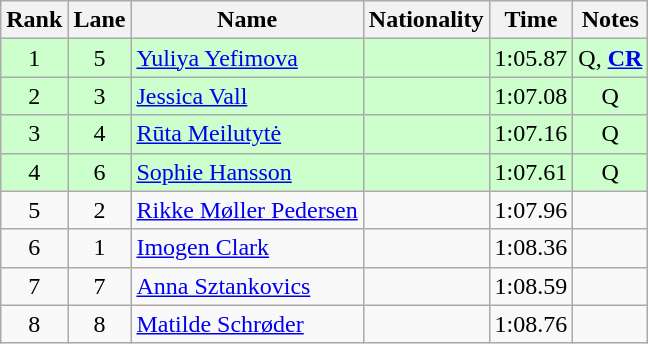<table class="wikitable sortable" style="text-align:center">
<tr>
<th>Rank</th>
<th>Lane</th>
<th>Name</th>
<th>Nationality</th>
<th>Time</th>
<th>Notes</th>
</tr>
<tr bgcolor=ccffcc>
<td>1</td>
<td>5</td>
<td align=left><a href='#'>Yuliya Yefimova</a></td>
<td align=left></td>
<td>1:05.87</td>
<td>Q, <strong><a href='#'>CR</a></strong></td>
</tr>
<tr bgcolor=ccffcc>
<td>2</td>
<td>3</td>
<td align=left><a href='#'>Jessica Vall</a></td>
<td align=left></td>
<td>1:07.08</td>
<td>Q</td>
</tr>
<tr bgcolor=ccffcc>
<td>3</td>
<td>4</td>
<td align=left><a href='#'>Rūta Meilutytė</a></td>
<td align=left></td>
<td>1:07.16</td>
<td>Q</td>
</tr>
<tr bgcolor=ccffcc>
<td>4</td>
<td>6</td>
<td align=left><a href='#'>Sophie Hansson</a></td>
<td align=left></td>
<td>1:07.61</td>
<td>Q</td>
</tr>
<tr>
<td>5</td>
<td>2</td>
<td align=left><a href='#'>Rikke Møller Pedersen</a></td>
<td align=left></td>
<td>1:07.96</td>
<td></td>
</tr>
<tr>
<td>6</td>
<td>1</td>
<td align=left><a href='#'>Imogen Clark</a></td>
<td align=left></td>
<td>1:08.36</td>
<td></td>
</tr>
<tr>
<td>7</td>
<td>7</td>
<td align=left><a href='#'>Anna Sztankovics</a></td>
<td align=left></td>
<td>1:08.59</td>
<td></td>
</tr>
<tr>
<td>8</td>
<td>8</td>
<td align=left><a href='#'>Matilde Schrøder</a></td>
<td align=left></td>
<td>1:08.76</td>
<td></td>
</tr>
</table>
